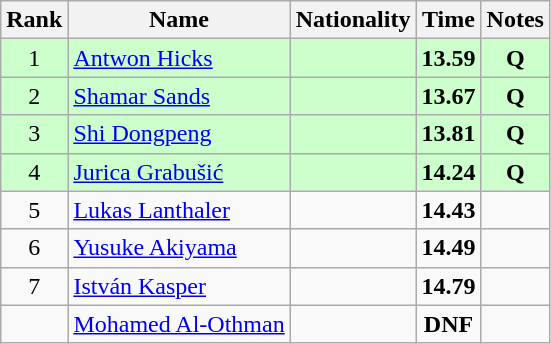<table class="wikitable sortable" style="text-align:center">
<tr>
<th>Rank</th>
<th>Name</th>
<th>Nationality</th>
<th>Time</th>
<th>Notes</th>
</tr>
<tr bgcolor=ccffcc>
<td>1</td>
<td align=left><a href='#'>Antwon Hicks</a></td>
<td align=left></td>
<td><strong>13.59</strong></td>
<td><strong>Q</strong></td>
</tr>
<tr bgcolor=ccffcc>
<td>2</td>
<td align=left><a href='#'>Shamar Sands</a></td>
<td align=left></td>
<td><strong>13.67</strong></td>
<td><strong>Q</strong></td>
</tr>
<tr bgcolor=ccffcc>
<td>3</td>
<td align=left><a href='#'>Shi Dongpeng</a></td>
<td align=left></td>
<td><strong>13.81</strong></td>
<td><strong>Q</strong></td>
</tr>
<tr bgcolor=ccffcc>
<td>4</td>
<td align=left><a href='#'>Jurica Grabušić</a></td>
<td align=left></td>
<td><strong>14.24</strong></td>
<td><strong>Q</strong></td>
</tr>
<tr>
<td>5</td>
<td align=left><a href='#'>Lukas Lanthaler</a></td>
<td align=left></td>
<td><strong>14.43</strong></td>
<td></td>
</tr>
<tr>
<td>6</td>
<td align=left><a href='#'>Yusuke Akiyama</a></td>
<td align=left></td>
<td><strong>14.49</strong></td>
<td></td>
</tr>
<tr>
<td>7</td>
<td align=left><a href='#'>István Kasper</a></td>
<td align=left></td>
<td><strong>14.79</strong></td>
<td></td>
</tr>
<tr>
<td></td>
<td align=left><a href='#'>Mohamed Al-Othman</a></td>
<td align=left></td>
<td><strong>DNF</strong></td>
<td></td>
</tr>
</table>
